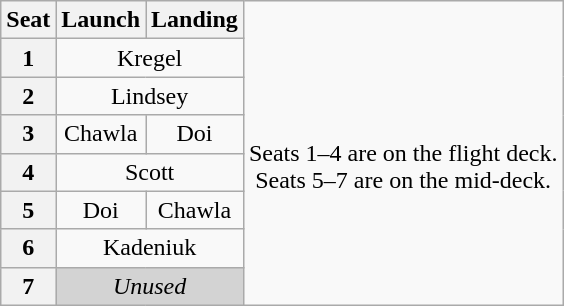<table class="wikitable" style="text-align:center">
<tr>
<th>Seat</th>
<th>Launch</th>
<th>Landing</th>
<td rowspan=8><br>Seats 1–4 are on the flight deck.<br>Seats 5–7 are on the mid-deck.</td>
</tr>
<tr>
<th>1</th>
<td colspan=2>Kregel</td>
</tr>
<tr>
<th>2</th>
<td colspan=2>Lindsey</td>
</tr>
<tr>
<th>3</th>
<td>Chawla</td>
<td>Doi</td>
</tr>
<tr>
<th>4</th>
<td colspan=2>Scott</td>
</tr>
<tr>
<th>5</th>
<td>Doi</td>
<td>Chawla</td>
</tr>
<tr>
<th>6</th>
<td colspan=2>Kadeniuk</td>
</tr>
<tr>
<th>7</th>
<td colspan=2 style="background-color:lightgray"><em>Unused</em></td>
</tr>
</table>
